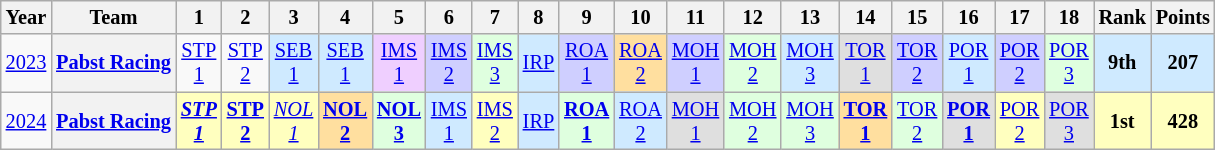<table class="wikitable" style="text-align:center; font-size:85%">
<tr>
<th>Year</th>
<th>Team</th>
<th>1</th>
<th>2</th>
<th>3</th>
<th>4</th>
<th>5</th>
<th>6</th>
<th>7</th>
<th>8</th>
<th>9</th>
<th>10</th>
<th>11</th>
<th>12</th>
<th>13</th>
<th>14</th>
<th>15</th>
<th>16</th>
<th>17</th>
<th>18</th>
<th>Rank</th>
<th>Points</th>
</tr>
<tr>
<td><a href='#'>2023</a></td>
<th nowrap><a href='#'>Pabst Racing</a></th>
<td><a href='#'>STP<br>1</a><br></td>
<td><a href='#'>STP<br>2</a><br></td>
<td style="background:#CFEAFF;"><a href='#'>SEB<br>1</a><br></td>
<td style="background:#CFEAFF;"><a href='#'>SEB<br>1</a><br></td>
<td style="background:#EFCFFF;"><a href='#'>IMS<br>1</a> <br></td>
<td style="background:#CFCFFF;"><a href='#'>IMS<br>2</a> <br></td>
<td style="background:#DFFFDF;"><a href='#'>IMS<br>3</a><br></td>
<td style="background:#CFEAFF;"><a href='#'>IRP</a><br></td>
<td style="background:#CFCFFF;"><a href='#'>ROA<br>1</a><br></td>
<td style="background:#FFDF9F;"><a href='#'>ROA<br>2</a><br></td>
<td style="background:#CFCFFF;"><a href='#'>MOH<br>1</a> <br></td>
<td style="background:#DFFFDF;"><a href='#'>MOH<br>2</a><br></td>
<td style="background:#CFEAFF;"><a href='#'>MOH<br>3</a><br></td>
<td style="background:#DFDFDF;"><a href='#'>TOR<br>1</a><br></td>
<td style="background:#CFCFFF;"><a href='#'>TOR<br>2</a><br></td>
<td style="background:#CFEAFF;"><a href='#'>POR<br>1</a><br></td>
<td style="background:#CFCFFF;"><a href='#'>POR<br>2</a><br></td>
<td style="background:#DFFFDF;"><a href='#'>POR<br>3</a><br></td>
<th style="background:#CFEAFF;">9th</th>
<th style="background:#CFEAFF;">207</th>
</tr>
<tr>
<td><a href='#'>2024</a></td>
<th nowrap><a href='#'>Pabst Racing</a></th>
<td style="background:#FFFFBF;"><strong><em><a href='#'>STP<br>1</a></em></strong><br></td>
<td style="background:#FFFFBF;"><strong><a href='#'>STP<br>2</a></strong><br></td>
<td style="background:#FFFFBF;"><em><a href='#'>NOL<br>1</a></em><br></td>
<td style="background:#FFDF9F;"><strong><a href='#'>NOL<br>2</a></strong><br></td>
<td style="background:#DFFFDF;"><strong><a href='#'>NOL<br>3</a></strong><br></td>
<td style="background:#CFEAFF;"><a href='#'>IMS<br>1</a><br></td>
<td style="background:#FFFFBF;"><a href='#'>IMS<br>2</a><br></td>
<td style="background:#CFEAFF;"><a href='#'>IRP</a><br></td>
<td style="background:#DFFFDF;"><strong><a href='#'>ROA<br>1</a></strong><br></td>
<td style="background:#CFEAFF;"><a href='#'>ROA<br>2</a><br></td>
<td style="background:#DFDFDF;"><a href='#'>MOH<br>1</a><br></td>
<td style="background:#DFFFDF;"><a href='#'>MOH<br>2</a><br></td>
<td style="background:#DFFFDF;"><a href='#'>MOH<br>3</a><br></td>
<td style="background:#FFDF9F;"><strong><a href='#'>TOR<br>1</a></strong><br></td>
<td style="background:#DFFFDF;"><a href='#'>TOR<br>2</a><br></td>
<td style="background:#DFDFDF;"><strong><a href='#'>POR<br>1</a></strong><br></td>
<td style="background:#FFFFBF;"><a href='#'>POR<br>2</a><br></td>
<td style="background:#DFDFDF;"><a href='#'>POR<br>3</a><br></td>
<th style="background:#FFFFBF;">1st</th>
<th style="background:#FFFFBF;">428</th>
</tr>
</table>
